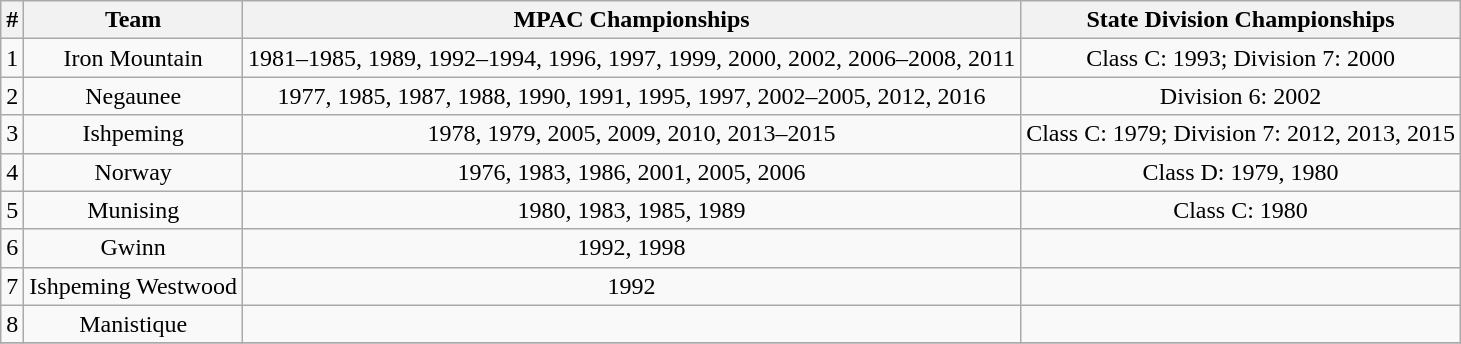<table class="wikitable" style="text-align:center">
<tr>
<th>#</th>
<th>Team</th>
<th>MPAC Championships</th>
<th>State Division Championships</th>
</tr>
<tr>
<td>1</td>
<td>Iron Mountain</td>
<td>1981–1985, 1989, 1992–1994, 1996, 1997, 1999, 2000, 2002, 2006–2008, 2011</td>
<td>Class C: 1993; Division 7: 2000</td>
</tr>
<tr>
<td>2</td>
<td>Negaunee</td>
<td>1977, 1985, 1987, 1988, 1990, 1991, 1995, 1997, 2002–2005, 2012, 2016</td>
<td>Division 6: 2002</td>
</tr>
<tr>
<td>3</td>
<td>Ishpeming</td>
<td>1978, 1979, 2005, 2009, 2010, 2013–2015</td>
<td>Class C: 1979; Division 7: 2012, 2013, 2015</td>
</tr>
<tr>
<td>4</td>
<td>Norway</td>
<td>1976, 1983, 1986, 2001, 2005, 2006</td>
<td>Class D: 1979, 1980</td>
</tr>
<tr>
<td>5</td>
<td>Munising</td>
<td>1980, 1983, 1985, 1989</td>
<td>Class C: 1980</td>
</tr>
<tr>
<td>6</td>
<td>Gwinn</td>
<td>1992, 1998</td>
<td></td>
</tr>
<tr>
<td>7</td>
<td>Ishpeming Westwood</td>
<td>1992</td>
<td></td>
</tr>
<tr>
<td>8</td>
<td>Manistique</td>
<td></td>
<td></td>
</tr>
<tr>
</tr>
</table>
